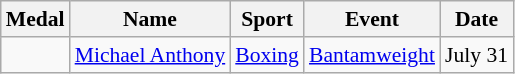<table class="wikitable sortable" style="font-size:90%">
<tr>
<th>Medal</th>
<th>Name</th>
<th>Sport</th>
<th>Event</th>
<th>Date</th>
</tr>
<tr>
<td></td>
<td><a href='#'>Michael Anthony</a></td>
<td><a href='#'>Boxing</a></td>
<td><a href='#'>Bantamweight</a></td>
<td>July 31</td>
</tr>
</table>
